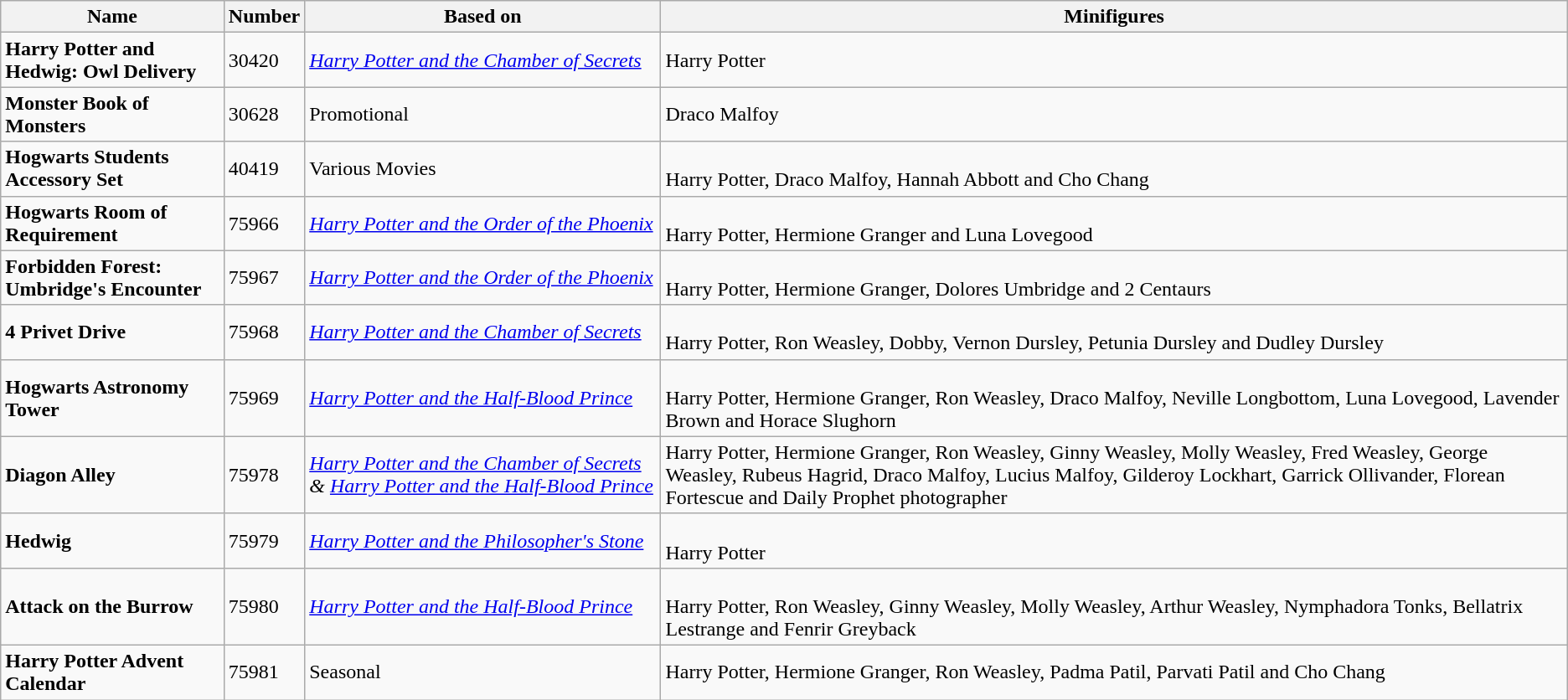<table class="wikitable">
<tr>
<th>Name</th>
<th>Number</th>
<th>Based on</th>
<th>Minifigures</th>
</tr>
<tr>
<td><strong>Harry Potter and Hedwig: Owl Delivery</strong></td>
<td>30420</td>
<td><em><a href='#'>Harry Potter and the Chamber of Secrets</a></em></td>
<td>Harry Potter</td>
</tr>
<tr>
<td><strong>Monster Book of Monsters</strong></td>
<td>30628</td>
<td>Promotional</td>
<td>Draco Malfoy</td>
</tr>
<tr>
<td><strong>Hogwarts Students Accessory Set</strong></td>
<td>40419</td>
<td>Various Movies</td>
<td><br>Harry Potter, Draco Malfoy, Hannah Abbott and Cho Chang</td>
</tr>
<tr>
<td><strong>Hogwarts Room of Requirement</strong></td>
<td>75966</td>
<td><em><a href='#'>Harry Potter and the Order of the Phoenix</a></em></td>
<td><br>Harry Potter, Hermione Granger and Luna Lovegood</td>
</tr>
<tr>
<td><strong>Forbidden Forest: Umbridge's Encounter</strong></td>
<td>75967</td>
<td><em><a href='#'>Harry Potter and the Order of the Phoenix</a></em></td>
<td><br>Harry Potter, Hermione Granger, Dolores Umbridge and 2 Centaurs</td>
</tr>
<tr>
<td><strong>4 Privet Drive</strong></td>
<td>75968</td>
<td><em><a href='#'>Harry Potter and the Chamber of Secrets</a></em></td>
<td><br>Harry Potter, Ron Weasley, Dobby, Vernon Dursley, Petunia Dursley and Dudley Dursley</td>
</tr>
<tr>
<td><strong>Hogwarts Astronomy Tower</strong></td>
<td>75969</td>
<td><em><a href='#'>Harry Potter and the Half-Blood Prince</a></em></td>
<td><br>Harry Potter, Hermione Granger, Ron Weasley, Draco Malfoy, Neville Longbottom, Luna Lovegood, Lavender Brown and Horace Slughorn</td>
</tr>
<tr>
<td><strong>Diagon Alley</strong></td>
<td>75978</td>
<td><em><a href='#'>Harry Potter and the Chamber of Secrets</a> & <a href='#'>Harry Potter and the Half-Blood Prince</a></em></td>
<td>Harry Potter, Hermione Granger, Ron Weasley, Ginny Weasley, Molly Weasley, Fred Weasley, George Weasley, Rubeus Hagrid, Draco Malfoy, Lucius Malfoy, Gilderoy Lockhart, Garrick Ollivander, Florean Fortescue and Daily Prophet photographer</td>
</tr>
<tr>
<td><strong>Hedwig</strong></td>
<td>75979</td>
<td><em><a href='#'>Harry Potter and the Philosopher's Stone</a></em></td>
<td><br>Harry Potter</td>
</tr>
<tr>
<td><strong>Attack on the Burrow</strong></td>
<td>75980</td>
<td><em><a href='#'>Harry Potter and the Half-Blood Prince</a></em></td>
<td><br>Harry Potter, Ron Weasley, Ginny Weasley, Molly Weasley, Arthur Weasley, Nymphadora Tonks, Bellatrix Lestrange and Fenrir Greyback</td>
</tr>
<tr>
<td><strong>Harry Potter Advent Calendar</strong></td>
<td>75981</td>
<td>Seasonal</td>
<td>Harry Potter, Hermione Granger, Ron Weasley, Padma Patil, Parvati Patil and Cho Chang</td>
</tr>
</table>
